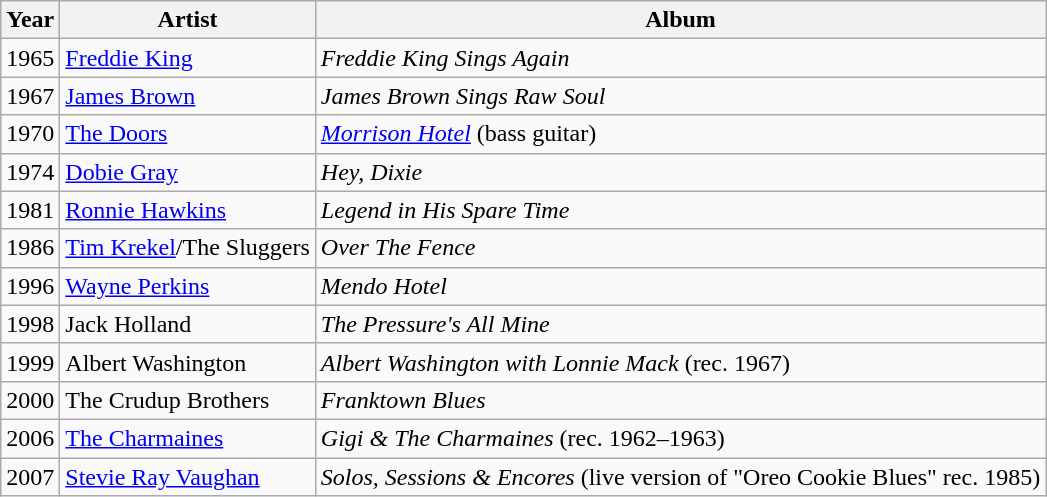<table class="wikitable">
<tr>
<th rowspan>Year</th>
<th rowspan>Artist</th>
<th rowspan>Album</th>
</tr>
<tr>
<td>1965</td>
<td><a href='#'>Freddie King</a></td>
<td><em>Freddie King Sings Again</em></td>
</tr>
<tr>
<td>1967</td>
<td><a href='#'>James Brown</a></td>
<td><em>James Brown Sings Raw Soul</em></td>
</tr>
<tr>
<td>1970</td>
<td><a href='#'>The Doors</a></td>
<td><em><a href='#'>Morrison Hotel</a></em> (bass guitar)</td>
</tr>
<tr>
<td>1974</td>
<td><a href='#'>Dobie Gray</a></td>
<td><em>Hey, Dixie</em></td>
</tr>
<tr>
<td>1981</td>
<td><a href='#'>Ronnie Hawkins</a></td>
<td><em>Legend in His Spare Time</em></td>
</tr>
<tr>
<td>1986</td>
<td><a href='#'>Tim Krekel</a>/The Sluggers</td>
<td><em>Over The Fence</em></td>
</tr>
<tr>
<td>1996</td>
<td><a href='#'>Wayne Perkins</a></td>
<td><em>Mendo Hotel</em></td>
</tr>
<tr>
<td>1998</td>
<td>Jack Holland</td>
<td><em>The Pressure's All Mine</em></td>
</tr>
<tr>
<td>1999</td>
<td>Albert Washington</td>
<td><em>Albert Washington with Lonnie Mack</em> (rec. 1967)</td>
</tr>
<tr>
<td>2000</td>
<td>The Crudup Brothers</td>
<td><em>Franktown Blues</em></td>
</tr>
<tr>
<td>2006</td>
<td><a href='#'>The Charmaines</a></td>
<td><em>Gigi & The Charmaines</em> (rec. 1962–1963)</td>
</tr>
<tr>
<td>2007</td>
<td><a href='#'>Stevie Ray Vaughan</a></td>
<td><em>Solos, Sessions & Encores</em> (live version of "Oreo Cookie Blues" rec. 1985)</td>
</tr>
</table>
